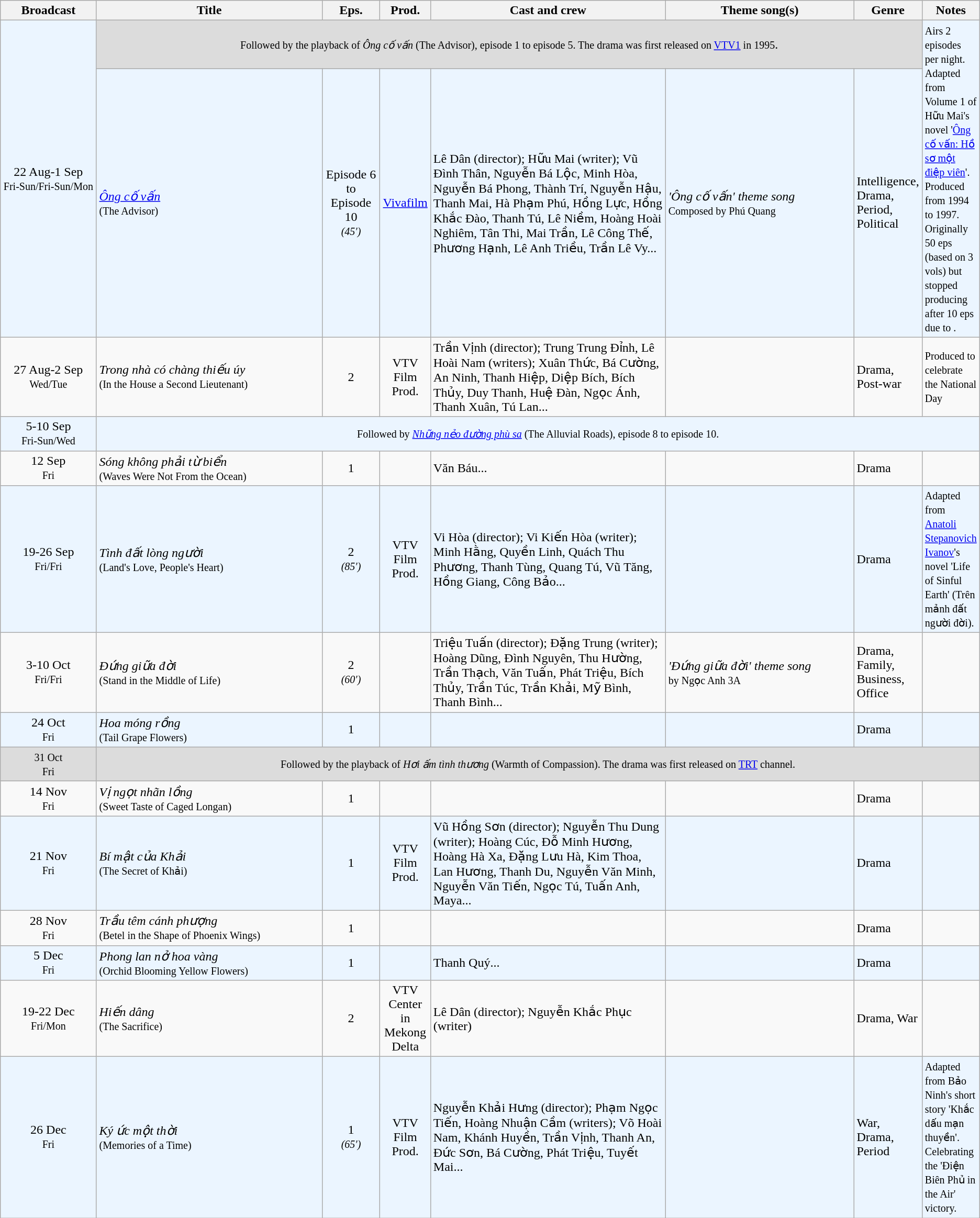<table class="wikitable sortable">
<tr>
<th style="width:10%;">Broadcast</th>
<th style="width:24%;">Title</th>
<th style="width:6%;">Eps.</th>
<th style="width:5%;">Prod.</th>
<th style="width:25%;">Cast and crew</th>
<th style="width:20%;">Theme song(s)</th>
<th style="width:5%;">Genre</th>
<th style="width:5%;">Notes</th>
</tr>
<tr ---- bgcolor="#ebf5ff">
<td rowspan="2" style="text-align:center;">22 Aug-1 Sep<br><small>Fri-Sun/Fri-Sun/Mon</small><br></td>
<td colspan="6" bgcolor="#DCDCDC" align=center><small>Followed by the playback of <em>Ông cố vấn</em> (The Advisor), episode 1 to episode 5. The drama was first released on <a href='#'>VTV1</a> in 1995</small>.</td>
<td rowspan="2"><small>Airs 2 episodes per night.<br>Adapted from Volume 1 of Hữu Mai's novel '<a href='#'>Ông cố vấn: Hồ sơ một điệp viên</a>'.<br>Produced from 1994 to 1997.<br>Originally 50 eps (based on 3 vols) but stopped producing after 10 eps due to .</small></td>
</tr>
<tr ---- bgcolor="#ebf5ff">
<td><em><a href='#'>Ông cố vấn</a></em> <br><small>(The Advisor)</small></td>
<td style="text-align:center;">Episode 6<br>to Episode 10<br><small><em>(45′)</em></small></td>
<td style="text-align:center;"><a href='#'>Vivafilm</a></td>
<td>Lê Dân (director); Hữu Mai (writer); Vũ Đình Thân, Nguyễn Bá Lộc, Minh Hòa, Nguyễn Bá Phong, Thành Trí, Nguyễn Hậu, Thanh Mai, Hà Phạm Phú, Hồng Lực, Hồng Khắc Đào, Thanh Tú, Lê Niềm, Hoàng Hoài Nghiêm, Tân Thi, Mai Trần, Lê Công Thế, Phương Hạnh, Lê Anh Triều, Trần Lê Vy...</td>
<td><em> 'Ông cố vấn' theme song</em><br><small>Composed by Phú Quang</small></td>
<td>Intelligence, Drama, Period, Political</td>
</tr>
<tr>
<td style="text-align:center;">27 Aug-2 Sep<br><small>Wed/Tue</small><br></td>
<td><em>Trong nhà có chàng thiếu úy</em> <br><small>(In the House a Second Lieutenant)</small></td>
<td style="text-align:center;">2</td>
<td style="text-align:center;">VTV Film Prod.</td>
<td>Trần Vịnh (director); Trung Trung Đỉnh, Lê Hoài Nam (writers); Xuân Thức, Bá Cường, An Ninh, Thanh Hiệp, Diệp Bích, Bích Thủy, Duy Thanh, Huệ Đàn, Ngọc Ánh, Thanh Xuân, Tú Lan...</td>
<td></td>
<td>Drama, Post-war</td>
<td><small>Produced to celebrate the National Day</small></td>
</tr>
<tr ---- bgcolor="#ebf5ff">
<td style="text-align:center;">5-10 Sep<br><small>Fri-Sun/Wed</small></td>
<td colspan="7" align=center><small>Followed by <em><a href='#'>Những nẻo đường phù sa</a></em> (The Alluvial Roads), episode 8 to episode 10.</small></td>
</tr>
<tr>
<td style="text-align:center;">12 Sep<br><small>Fri</small><br></td>
<td><em>Sóng không phải từ biển</em> <br><small>(Waves Were Not From the Ocean)</small></td>
<td style="text-align:center;">1</td>
<td style="text-align:center;"></td>
<td>Văn Báu...</td>
<td></td>
<td>Drama</td>
<td></td>
</tr>
<tr ---- bgcolor="#ebf5ff">
<td style="text-align:center;">19-26 Sep<br><small>Fri/Fri</small><br></td>
<td><em>Tình đất lòng người</em> <br><small>(Land's Love, People's Heart)</small></td>
<td style="text-align:center;">2<br><small><em>(85′)</em></small></td>
<td style="text-align:center;">VTV Film Prod.</td>
<td>Vi Hòa (director); Vi Kiến Hòa (writer); Minh Hằng, Quyền Linh, Quách Thu Phương, Thanh Tùng, Quang Tú, Vũ Tăng, Hồng Giang, Công Bảo...</td>
<td></td>
<td>Drama</td>
<td><small>Adapted from <a href='#'>Anatoli Stepanovich Ivanov</a>'s novel 'Life of Sinful Earth' (Trên mảnh đất người đời).</small></td>
</tr>
<tr>
<td style="text-align:center;">3-10 Oct<br><small>Fri/Fri</small><br></td>
<td><em>Đứng giữa đời</em> <br><small>(Stand in the Middle of Life)</small></td>
<td style="text-align:center;">2<br><small><em>(60′)</em></small></td>
<td style="text-align:center;"></td>
<td>Triệu Tuấn (director); Đặng Trung (writer); Hoàng Dũng, Đình Nguyên, Thu Hường, Trần Thạch, Văn Tuấn, Phát Triệu, Bích Thủy, Trần Túc, Trần Khải, Mỹ Bình, Thanh Bình...</td>
<td><em> 'Đứng giữa đời' theme song</em><br><small>by Ngọc Anh 3A</small></td>
<td>Drama, Family, Business, Office</td>
<td></td>
</tr>
<tr ---- bgcolor="#ebf5ff">
<td style="text-align:center;">24 Oct<br><small>Fri</small></td>
<td><em>Hoa móng rồng</em> <br><small>(Tail Grape Flowers)</small></td>
<td style="text-align:center;">1</td>
<td style="text-align:center;"></td>
<td></td>
<td></td>
<td>Drama</td>
<td></td>
</tr>
<tr ---- bgcolor="#DCDCDC">
<td style="text-align:center;"><small>31 Oct</small><br><small>Fri</small></td>
<td colspan="7" align=center><small>Followed by the playback of <em>Hơi ấm tình thương</em> (Warmth of Compassion). The drama was first released on <a href='#'>TRT</a> channel.</small></td>
</tr>
<tr>
<td style="text-align:center;">14 Nov<br><small>Fri</small></td>
<td><em>Vị ngọt nhãn lồng</em> <br><small>(Sweet Taste of Caged Longan)</small></td>
<td style="text-align:center;">1</td>
<td style="text-align:center;"></td>
<td></td>
<td></td>
<td>Drama</td>
<td></td>
</tr>
<tr ---- bgcolor="#ebf5ff">
<td style="text-align:center;">21 Nov<br><small>Fri</small><br></td>
<td><em>Bí mật của Khải</em> <br><small>(The Secret of Khải)</small></td>
<td style="text-align:center;">1</td>
<td style="text-align:center;">VTV Film Prod.</td>
<td>Vũ Hồng Sơn (director); Nguyễn Thu Dung (writer); Hoàng Cúc, Đỗ Minh Hương, Hoàng Hà Xa, Đặng Lưu Hà, Kim Thoa, Lan Hương, Thanh Du, Nguyễn Văn Minh, Nguyễn Văn Tiến, Ngọc Tú, Tuấn Anh, Maya...</td>
<td></td>
<td>Drama</td>
<td></td>
</tr>
<tr>
<td style="text-align:center;">28 Nov<br><small>Fri</small></td>
<td><em>Trầu têm cánh phượng</em> <br><small>(Betel in the Shape of Phoenix Wings)</small></td>
<td style="text-align:center;">1</td>
<td style="text-align:center;"></td>
<td></td>
<td></td>
<td>Drama</td>
<td></td>
</tr>
<tr ---- bgcolor="#ebf5ff">
<td style="text-align:center;">5 Dec<br><small>Fri</small><br></td>
<td><em>Phong lan nở hoa vàng</em> <br><small>(Orchid Blooming Yellow Flowers)</small></td>
<td style="text-align:center;">1</td>
<td style="text-align:center;"></td>
<td>Thanh Quý...</td>
<td></td>
<td>Drama</td>
<td></td>
</tr>
<tr>
<td style="text-align:center;">19-22 Dec<br><small>Fri/Mon</small><br></td>
<td><em>Hiến dâng</em> <br><small>(The Sacrifice)</small></td>
<td style="text-align:center;">2</td>
<td style="text-align:center;">VTV Center in Mekong Delta</td>
<td>Lê Dân (director); Nguyễn Khắc Phục (writer)</td>
<td></td>
<td>Drama, War</td>
<td></td>
</tr>
<tr ---- bgcolor="#ebf5ff">
<td style="text-align:center;">26 Dec<br><small>Fri</small><br></td>
<td><em>Ký ức một thời</em> <br><small>(Memories of a Time)</small></td>
<td style="text-align:center;">1<br><small><em>(65′)</em></small></td>
<td style="text-align:center;">VTV Film Prod.</td>
<td>Nguyễn Khải Hưng (director); Phạm Ngọc Tiến, Hoàng Nhuận Cầm (writers); Võ Hoài Nam, Khánh Huyền, Trần Vịnh, Thanh An, Đức Sơn, Bá Cường, Phát Triệu, Tuyết Mai...</td>
<td></td>
<td>War, Drama, Period</td>
<td><small>Adapted from Bảo Ninh's short story 'Khắc dấu mạn thuyền'. Celebrating the 'Điện Biên Phủ in the Air' victory.</small></td>
</tr>
</table>
